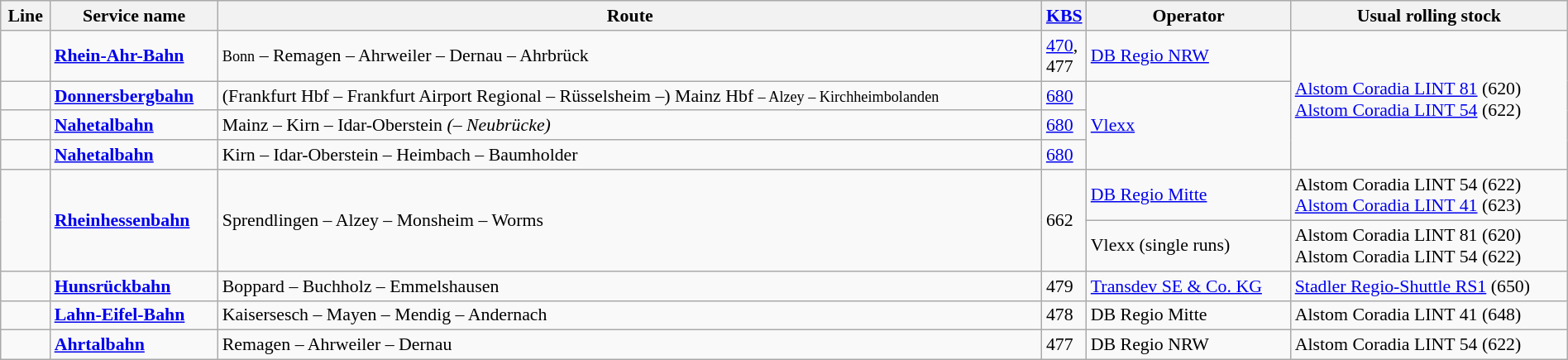<table class="wikitable" style="font-size:91%; width:100%;">
<tr>
<th>Line</th>
<th>Service name</th>
<th>Route</th>
<th style="width:20px;"><a href='#'>KBS</a></th>
<th>Operator</th>
<th>Usual rolling stock</th>
</tr>
<tr>
<td style="font-size:111%;"></td>
<td><strong><a href='#'>Rhein-Ahr-Bahn</a></strong></td>
<td><small>Bonn</small> – Remagen –  Ahrweiler – Dernau – Ahrbrück</td>
<td><a href='#'>470</a>, 477</td>
<td><a href='#'>DB Regio NRW</a></td>
<td rowspan="4"><a href='#'>Alstom Coradia LINT 81</a> (620)<br><a href='#'>Alstom Coradia LINT 54</a> (622)</td>
</tr>
<tr>
<td style="font-size:111%;"></td>
<td><strong><a href='#'>Donnersbergbahn</a></strong></td>
<td>(Frankfurt Hbf – Frankfurt Airport Regional – Rüsselsheim –) Mainz Hbf <small>– Alzey – Kirchheimbolanden </small></td>
<td><a href='#'>680</a></td>
<td rowspan="3"><a href='#'>Vlexx</a></td>
</tr>
<tr>
<td style="font-size:111%;"></td>
<td><strong><a href='#'>Nahetalbahn</a></strong></td>
<td>Mainz –  Kirn – Idar-Oberstein <em>(– Neubrücke)</em></td>
<td><a href='#'>680</a></td>
</tr>
<tr>
<td style="font-size:111%;"></td>
<td><strong><a href='#'>Nahetalbahn</a></strong></td>
<td>Kirn – Idar-Oberstein – Heimbach – Baumholder</td>
<td><a href='#'>680</a></td>
</tr>
<tr>
<td rowspan="2" style="font-size:111%;"></td>
<td rowspan="2"><strong><a href='#'>Rheinhessenbahn</a></strong></td>
<td rowspan="2"> Sprendlingen – Alzey – Monsheim – Worms</td>
<td rowspan="2">662</td>
<td><a href='#'>DB Regio Mitte</a></td>
<td>Alstom Coradia LINT 54 (622)<br><a href='#'>Alstom Coradia LINT 41</a> (623)</td>
</tr>
<tr>
<td>Vlexx (single runs)</td>
<td>Alstom Coradia LINT 81 (620)<br>Alstom Coradia LINT 54 (622)</td>
</tr>
<tr>
<td style="font-size:111%;"></td>
<td><strong><a href='#'>Hunsrückbahn</a></strong></td>
<td>Boppard – Buchholz – Emmelshausen</td>
<td>479</td>
<td><a href='#'>Transdev SE & Co. KG</a></td>
<td><a href='#'>Stadler Regio-Shuttle RS1</a> (650)</td>
</tr>
<tr>
<td style="font-size:111%;"></td>
<td><strong><a href='#'>Lahn-Eifel-Bahn</a></strong></td>
<td>Kaisersesch – Mayen – Mendig – Andernach</td>
<td>478</td>
<td>DB Regio Mitte</td>
<td>Alstom Coradia LINT 41 (648)</td>
</tr>
<tr>
<td style="font-size:111%;"></td>
<td><strong><a href='#'>Ahrtalbahn</a></strong></td>
<td>Remagen –  Ahrweiler – Dernau</td>
<td>477</td>
<td>DB Regio NRW</td>
<td>Alstom Coradia LINT 54 (622)</td>
</tr>
</table>
